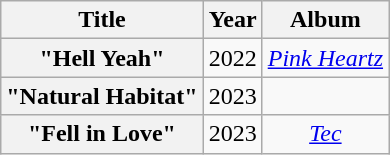<table class="wikitable plainrowheaders" style="text-align:center;" border="1">
<tr>
<th scope="col">Title</th>
<th scope="col">Year</th>
<th scope="col">Album</th>
</tr>
<tr>
<th scope="row">"Hell Yeah"<br></th>
<td>2022</td>
<td><em><a href='#'>Pink Heartz</a></em></td>
</tr>
<tr>
<th scope="row">"Natural Habitat"<br></th>
<td>2023</td>
<td></td>
</tr>
<tr>
<th scope="row">"Fell in Love"<br></th>
<td>2023</td>
<td><em><a href='#'>Tec</a></em></td>
</tr>
</table>
